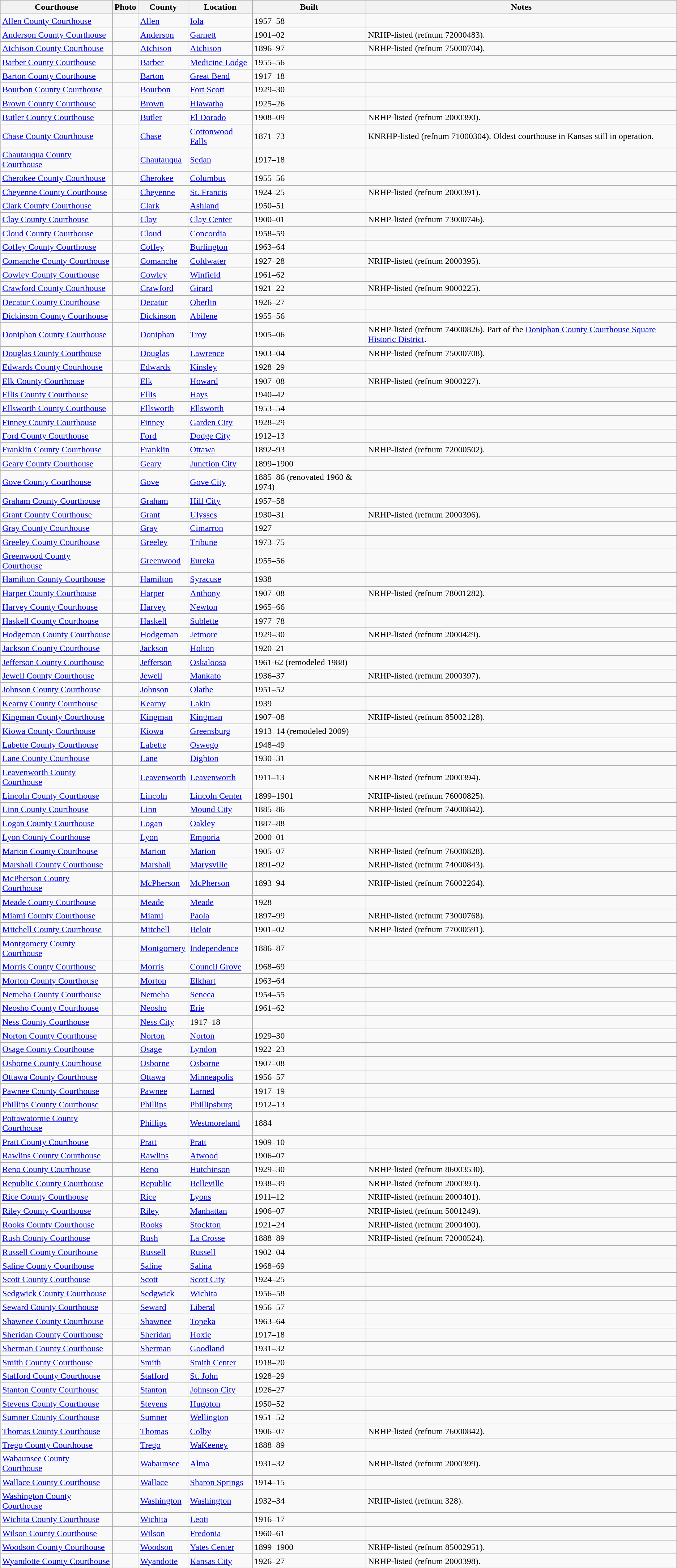<table class="wikitable sortable sticky-header">
<tr>
<th>Courthouse</th>
<th class="unsortable">Photo</th>
<th>County</th>
<th>Location</th>
<th>Built</th>
<th class="unsortable">Notes</th>
</tr>
<tr>
<td><a href='#'>Allen County Courthouse</a></td>
<td style="text-align: center"></td>
<td><a href='#'>Allen</a></td>
<td><a href='#'>Iola</a></td>
<td>1957–58</td>
<td></td>
</tr>
<tr>
<td><a href='#'>Anderson County Courthouse</a></td>
<td style="text-align: center"></td>
<td><a href='#'>Anderson</a></td>
<td><a href='#'>Garnett</a></td>
<td>1901–02</td>
<td>NRHP-listed (refnum 72000483).</td>
</tr>
<tr>
<td><a href='#'>Atchison County Courthouse</a></td>
<td style="text-align: center"></td>
<td><a href='#'>Atchison</a></td>
<td><a href='#'>Atchison</a></td>
<td>1896–97</td>
<td>NRHP-listed (refnum 75000704).</td>
</tr>
<tr>
<td><a href='#'>Barber County Courthouse</a></td>
<td></td>
<td><a href='#'>Barber</a></td>
<td><a href='#'>Medicine Lodge</a></td>
<td>1955–56</td>
<td></td>
</tr>
<tr>
<td><a href='#'>Barton County Courthouse</a></td>
<td></td>
<td><a href='#'>Barton</a></td>
<td><a href='#'>Great Bend</a></td>
<td>1917–18</td>
<td></td>
</tr>
<tr>
<td><a href='#'>Bourbon County Courthouse</a></td>
<td></td>
<td><a href='#'>Bourbon</a></td>
<td><a href='#'>Fort Scott</a></td>
<td>1929–30</td>
<td></td>
</tr>
<tr>
<td><a href='#'>Brown County Courthouse</a></td>
<td></td>
<td><a href='#'>Brown</a></td>
<td><a href='#'>Hiawatha</a></td>
<td>1925–26</td>
<td></td>
</tr>
<tr>
<td><a href='#'>Butler County Courthouse</a></td>
<td style="text-align: center"></td>
<td><a href='#'>Butler</a></td>
<td><a href='#'>El Dorado</a></td>
<td>1908–09</td>
<td>NRHP-listed (refnum 2000390).</td>
</tr>
<tr>
<td><a href='#'>Chase County Courthouse</a></td>
<td style="text-align: center"></td>
<td><a href='#'>Chase</a></td>
<td><a href='#'>Cottonwood Falls</a></td>
<td>1871–73</td>
<td>KNRHP-listed (refnum 71000304). Oldest courthouse in Kansas still in operation.</td>
</tr>
<tr>
<td><a href='#'>Chautauqua County Courthouse</a></td>
<td style="text-align: center"></td>
<td><a href='#'>Chautauqua</a></td>
<td><a href='#'>Sedan</a></td>
<td>1917–18</td>
<td></td>
</tr>
<tr>
<td><a href='#'>Cherokee County Courthouse</a></td>
<td></td>
<td><a href='#'>Cherokee</a></td>
<td><a href='#'>Columbus</a></td>
<td>1955–56</td>
<td></td>
</tr>
<tr>
<td><a href='#'>Cheyenne County Courthouse</a></td>
<td></td>
<td><a href='#'>Cheyenne</a></td>
<td><a href='#'>St. Francis</a></td>
<td>1924–25</td>
<td>NRHP-listed (refnum 2000391).</td>
</tr>
<tr>
<td><a href='#'>Clark County Courthouse</a></td>
<td></td>
<td><a href='#'>Clark</a></td>
<td><a href='#'>Ashland</a></td>
<td>1950–51</td>
<td></td>
</tr>
<tr>
<td><a href='#'>Clay County Courthouse</a></td>
<td></td>
<td><a href='#'>Clay</a></td>
<td><a href='#'>Clay Center</a></td>
<td>1900–01</td>
<td>NRHP-listed (refnum 73000746).</td>
</tr>
<tr>
<td><a href='#'>Cloud County Courthouse</a></td>
<td style="text-align: center"></td>
<td><a href='#'>Cloud</a></td>
<td><a href='#'>Concordia</a></td>
<td>1958–59</td>
<td></td>
</tr>
<tr>
<td><a href='#'>Coffey County Courthouse</a></td>
<td style="text-align: center"></td>
<td><a href='#'>Coffey</a></td>
<td><a href='#'>Burlington</a></td>
<td>1963–64</td>
<td></td>
</tr>
<tr>
<td><a href='#'>Comanche County Courthouse</a></td>
<td></td>
<td><a href='#'>Comanche</a></td>
<td><a href='#'>Coldwater</a></td>
<td>1927–28</td>
<td>NRHP-listed (refnum 2000395).</td>
</tr>
<tr>
<td><a href='#'>Cowley County Courthouse</a></td>
<td style="text-align: center"></td>
<td><a href='#'>Cowley</a></td>
<td><a href='#'>Winfield</a></td>
<td>1961–62</td>
<td></td>
</tr>
<tr>
<td><a href='#'>Crawford County Courthouse</a></td>
<td></td>
<td><a href='#'>Crawford</a></td>
<td><a href='#'>Girard</a></td>
<td>1921–22</td>
<td>NRHP-listed (refnum 9000225).</td>
</tr>
<tr>
<td><a href='#'>Decatur County Courthouse</a></td>
<td style="text-align: center"></td>
<td><a href='#'>Decatur</a></td>
<td><a href='#'>Oberlin</a></td>
<td>1926–27</td>
<td></td>
</tr>
<tr>
<td><a href='#'>Dickinson County Courthouse</a></td>
<td></td>
<td><a href='#'>Dickinson</a></td>
<td><a href='#'>Abilene</a></td>
<td>1955–56</td>
<td></td>
</tr>
<tr>
<td><a href='#'>Doniphan County Courthouse</a></td>
<td style="text-align: center"></td>
<td><a href='#'>Doniphan</a></td>
<td><a href='#'>Troy</a></td>
<td>1905–06</td>
<td>NRHP-listed (refnum 74000826). Part of the <a href='#'>Doniphan County Courthouse Square Historic District</a>.</td>
</tr>
<tr>
<td><a href='#'>Douglas County Courthouse</a></td>
<td style="text-align: center"></td>
<td><a href='#'>Douglas</a></td>
<td><a href='#'>Lawrence</a></td>
<td>1903–04</td>
<td>NRHP-listed (refnum 75000708).</td>
</tr>
<tr>
<td><a href='#'>Edwards County Courthouse</a></td>
<td style="text-align: center"></td>
<td><a href='#'>Edwards</a></td>
<td><a href='#'>Kinsley</a></td>
<td>1928–29</td>
<td></td>
</tr>
<tr>
<td><a href='#'>Elk County Courthouse</a></td>
<td style="text-align: center"></td>
<td><a href='#'>Elk</a></td>
<td><a href='#'>Howard</a></td>
<td>1907–08</td>
<td>NRHP-listed (refnum 9000227).</td>
</tr>
<tr>
<td><a href='#'>Ellis County Courthouse</a></td>
<td></td>
<td><a href='#'>Ellis</a></td>
<td><a href='#'>Hays</a></td>
<td>1940–42</td>
<td></td>
</tr>
<tr>
<td><a href='#'>Ellsworth County Courthouse</a></td>
<td></td>
<td><a href='#'>Ellsworth</a></td>
<td><a href='#'>Ellsworth</a></td>
<td>1953–54</td>
<td></td>
</tr>
<tr>
<td><a href='#'>Finney County Courthouse</a></td>
<td></td>
<td><a href='#'>Finney</a></td>
<td><a href='#'>Garden City</a></td>
<td>1928–29</td>
<td></td>
</tr>
<tr>
<td><a href='#'>Ford County Courthouse</a></td>
<td style="text-align: center"></td>
<td><a href='#'>Ford</a></td>
<td><a href='#'>Dodge City</a></td>
<td>1912–13</td>
<td></td>
</tr>
<tr>
<td><a href='#'>Franklin County Courthouse</a></td>
<td style="text-align: center"></td>
<td><a href='#'>Franklin</a></td>
<td><a href='#'>Ottawa</a></td>
<td>1892–93</td>
<td>NRHP-listed (refnum 72000502).</td>
</tr>
<tr>
<td><a href='#'>Geary County Courthouse</a></td>
<td style="text-align: center"></td>
<td><a href='#'>Geary</a></td>
<td><a href='#'>Junction City</a></td>
<td>1899–1900</td>
<td></td>
</tr>
<tr>
<td><a href='#'>Gove County Courthouse</a></td>
<td style="text-align: center"></td>
<td><a href='#'>Gove</a></td>
<td><a href='#'>Gove City</a></td>
<td>1885–86 (renovated 1960 & 1974)</td>
<td></td>
</tr>
<tr>
<td><a href='#'>Graham County Courthouse</a></td>
<td></td>
<td><a href='#'>Graham</a></td>
<td><a href='#'>Hill City</a></td>
<td>1957–58</td>
<td></td>
</tr>
<tr>
<td><a href='#'>Grant County Courthouse</a></td>
<td></td>
<td><a href='#'>Grant</a></td>
<td><a href='#'>Ulysses</a></td>
<td>1930–31</td>
<td>NRHP-listed (refnum 2000396).</td>
</tr>
<tr>
<td><a href='#'>Gray County Courthouse</a></td>
<td style="text-align: center"></td>
<td><a href='#'>Gray</a></td>
<td><a href='#'>Cimarron</a></td>
<td>1927</td>
<td></td>
</tr>
<tr>
<td><a href='#'>Greeley County Courthouse</a></td>
<td></td>
<td><a href='#'>Greeley</a></td>
<td><a href='#'>Tribune</a></td>
<td>1973–75</td>
<td></td>
</tr>
<tr>
<td><a href='#'>Greenwood County Courthouse</a></td>
<td></td>
<td><a href='#'>Greenwood</a></td>
<td><a href='#'>Eureka</a></td>
<td>1955–56</td>
<td></td>
</tr>
<tr>
<td><a href='#'>Hamilton County Courthouse</a></td>
<td></td>
<td><a href='#'>Hamilton</a></td>
<td><a href='#'>Syracuse</a></td>
<td>1938</td>
<td></td>
</tr>
<tr>
<td><a href='#'>Harper County Courthouse</a></td>
<td style="text-align: center"></td>
<td><a href='#'>Harper</a></td>
<td><a href='#'>Anthony</a></td>
<td>1907–08</td>
<td>NRHP-listed (refnum 78001282).</td>
</tr>
<tr>
<td><a href='#'>Harvey County Courthouse</a></td>
<td style="text-align: center"></td>
<td><a href='#'>Harvey</a></td>
<td><a href='#'>Newton</a></td>
<td>1965–66</td>
<td></td>
</tr>
<tr>
<td><a href='#'>Haskell County Courthouse</a></td>
<td></td>
<td><a href='#'>Haskell</a></td>
<td><a href='#'>Sublette</a></td>
<td>1977–78</td>
<td></td>
</tr>
<tr>
<td><a href='#'>Hodgeman County Courthouse</a></td>
<td style="text-align: center"></td>
<td><a href='#'>Hodgeman</a></td>
<td><a href='#'>Jetmore</a></td>
<td>1929–30</td>
<td>NRHP-listed (refnum 2000429).</td>
</tr>
<tr>
<td><a href='#'>Jackson County Courthouse</a></td>
<td style="text-align: center"></td>
<td><a href='#'>Jackson</a></td>
<td><a href='#'>Holton</a></td>
<td>1920–21</td>
<td></td>
</tr>
<tr>
<td><a href='#'>Jefferson County Courthouse</a></td>
<td></td>
<td><a href='#'>Jefferson</a></td>
<td><a href='#'>Oskaloosa</a></td>
<td>1961-62 (remodeled 1988)</td>
<td></td>
</tr>
<tr>
<td><a href='#'>Jewell County Courthouse</a></td>
<td></td>
<td><a href='#'>Jewell</a></td>
<td><a href='#'>Mankato</a></td>
<td>1936–37</td>
<td>NRHP-listed (refnum 2000397).</td>
</tr>
<tr>
<td><a href='#'>Johnson County Courthouse</a></td>
<td style="text-align: center"></td>
<td><a href='#'>Johnson</a></td>
<td><a href='#'>Olathe</a></td>
<td>1951–52</td>
<td></td>
</tr>
<tr>
<td><a href='#'>Kearny County Courthouse</a></td>
<td style="text-align: center"></td>
<td><a href='#'>Kearny</a></td>
<td><a href='#'>Lakin</a></td>
<td>1939</td>
<td></td>
</tr>
<tr>
<td><a href='#'>Kingman County Courthouse</a></td>
<td style="text-align: center"></td>
<td><a href='#'>Kingman</a></td>
<td><a href='#'>Kingman</a></td>
<td>1907–08</td>
<td>NRHP-listed (refnum 85002128).</td>
</tr>
<tr>
<td><a href='#'>Kiowa County Courthouse</a></td>
<td style="text-align: center"></td>
<td><a href='#'>Kiowa</a></td>
<td><a href='#'>Greensburg</a></td>
<td>1913–14 (remodeled 2009)</td>
<td></td>
</tr>
<tr>
<td><a href='#'>Labette County Courthouse</a></td>
<td></td>
<td><a href='#'>Labette</a></td>
<td><a href='#'>Oswego</a></td>
<td>1948–49</td>
<td></td>
</tr>
<tr>
<td><a href='#'>Lane County Courthouse</a></td>
<td style="text-align: center"></td>
<td><a href='#'>Lane</a></td>
<td><a href='#'>Dighton</a></td>
<td>1930–31</td>
<td></td>
</tr>
<tr>
<td><a href='#'>Leavenworth County Courthouse</a></td>
<td></td>
<td><a href='#'>Leavenworth</a></td>
<td><a href='#'>Leavenworth</a></td>
<td>1911–13</td>
<td>NRHP-listed (refnum 2000394).</td>
</tr>
<tr>
<td><a href='#'>Lincoln County Courthouse</a></td>
<td style="text-align: center"></td>
<td><a href='#'>Lincoln</a></td>
<td><a href='#'>Lincoln Center</a></td>
<td>1899–1901</td>
<td>NRHP-listed (refnum 76000825).</td>
</tr>
<tr>
<td><a href='#'>Linn County Courthouse</a></td>
<td></td>
<td><a href='#'>Linn</a></td>
<td><a href='#'>Mound City</a></td>
<td>1885–86</td>
<td>NRHP-listed (refnum 74000842).</td>
</tr>
<tr>
<td><a href='#'>Logan County Courthouse</a></td>
<td></td>
<td><a href='#'>Logan</a></td>
<td><a href='#'>Oakley</a></td>
<td>1887–88</td>
<td></td>
</tr>
<tr>
<td><a href='#'>Lyon County Courthouse</a></td>
<td></td>
<td><a href='#'>Lyon</a></td>
<td><a href='#'>Emporia</a></td>
<td>2000–01</td>
<td></td>
</tr>
<tr>
<td><a href='#'>Marion County Courthouse</a></td>
<td style="text-align: center"></td>
<td><a href='#'>Marion</a></td>
<td><a href='#'>Marion</a></td>
<td>1905–07</td>
<td>NRHP-listed (refnum 76000828).</td>
</tr>
<tr>
<td><a href='#'>Marshall County Courthouse</a></td>
<td style="text-align: center"></td>
<td><a href='#'>Marshall</a></td>
<td><a href='#'>Marysville</a></td>
<td>1891–92</td>
<td>NRHP-listed (refnum 74000843).</td>
</tr>
<tr>
<td><a href='#'>McPherson County Courthouse</a></td>
<td></td>
<td><a href='#'>McPherson</a></td>
<td><a href='#'>McPherson</a></td>
<td>1893–94</td>
<td>NRHP-listed (refnum 76002264).</td>
</tr>
<tr>
<td><a href='#'>Meade County Courthouse</a></td>
<td style="text-align: center"></td>
<td><a href='#'>Meade</a></td>
<td><a href='#'>Meade</a></td>
<td>1928</td>
<td></td>
</tr>
<tr>
<td><a href='#'>Miami County Courthouse</a></td>
<td></td>
<td><a href='#'>Miami</a></td>
<td><a href='#'>Paola</a></td>
<td>1897–99</td>
<td>NRHP-listed (refnum 73000768).</td>
</tr>
<tr>
<td><a href='#'>Mitchell County Courthouse</a></td>
<td></td>
<td><a href='#'>Mitchell</a></td>
<td><a href='#'>Beloit</a></td>
<td>1901–02</td>
<td>NRHP-listed (refnum 77000591).</td>
</tr>
<tr>
<td><a href='#'>Montgomery County Courthouse</a></td>
<td></td>
<td><a href='#'>Montgomery</a></td>
<td><a href='#'>Independence</a></td>
<td>1886–87</td>
<td></td>
</tr>
<tr>
<td><a href='#'>Morris County Courthouse</a></td>
<td></td>
<td><a href='#'>Morris</a></td>
<td><a href='#'>Council Grove</a></td>
<td>1968–69</td>
<td></td>
</tr>
<tr>
<td><a href='#'>Morton County Courthouse</a></td>
<td></td>
<td><a href='#'>Morton</a></td>
<td><a href='#'>Elkhart</a></td>
<td>1963–64</td>
<td></td>
</tr>
<tr>
<td><a href='#'>Nemeha County Courthouse</a></td>
<td></td>
<td><a href='#'>Nemeha</a></td>
<td><a href='#'>Seneca</a></td>
<td>1954–55</td>
<td></td>
</tr>
<tr>
<td><a href='#'>Neosho County Courthouse</a></td>
<td style="text-align: center"></td>
<td><a href='#'>Neosho</a></td>
<td><a href='#'>Erie</a></td>
<td>1961–62</td>
<td></td>
</tr>
<tr>
<td><a href='#'>Ness County Courthouse</a></td>
<td></td>
<td><a href='#'>Ness City</a></td>
<td>1917–18</td>
<td></td>
</tr>
<tr>
<td><a href='#'>Norton County Courthouse</a></td>
<td></td>
<td><a href='#'>Norton</a></td>
<td><a href='#'>Norton</a></td>
<td>1929–30</td>
<td></td>
</tr>
<tr>
<td><a href='#'>Osage County Courthouse</a></td>
<td></td>
<td><a href='#'>Osage</a></td>
<td><a href='#'>Lyndon</a></td>
<td>1922–23</td>
<td></td>
</tr>
<tr>
<td><a href='#'>Osborne County Courthouse</a></td>
<td></td>
<td><a href='#'>Osborne</a></td>
<td><a href='#'>Osborne</a></td>
<td>1907–08</td>
<td></td>
</tr>
<tr>
<td><a href='#'>Ottawa County Courthouse</a></td>
<td></td>
<td><a href='#'>Ottawa</a></td>
<td><a href='#'>Minneapolis</a></td>
<td>1956–57</td>
<td></td>
</tr>
<tr>
<td><a href='#'>Pawnee County Courthouse</a></td>
<td></td>
<td><a href='#'>Pawnee</a></td>
<td><a href='#'>Larned</a></td>
<td>1917–19</td>
<td></td>
</tr>
<tr>
<td><a href='#'>Phillips County Courthouse</a></td>
<td></td>
<td><a href='#'>Phillips</a></td>
<td><a href='#'>Phillipsburg</a></td>
<td>1912–13</td>
<td></td>
</tr>
<tr>
<td><a href='#'>Pottawatomie County Courthouse</a></td>
<td></td>
<td><a href='#'>Phillips</a></td>
<td><a href='#'>Westmoreland</a></td>
<td>1884</td>
<td></td>
</tr>
<tr>
<td><a href='#'>Pratt County Courthouse</a></td>
<td></td>
<td><a href='#'>Pratt</a></td>
<td><a href='#'>Pratt</a></td>
<td>1909–10</td>
<td></td>
</tr>
<tr>
<td><a href='#'>Rawlins County Courthouse</a></td>
<td></td>
<td><a href='#'>Rawlins</a></td>
<td><a href='#'>Atwood</a></td>
<td>1906–07</td>
<td></td>
</tr>
<tr>
<td><a href='#'>Reno County Courthouse</a></td>
<td></td>
<td><a href='#'>Reno</a></td>
<td><a href='#'>Hutchinson</a></td>
<td>1929–30</td>
<td>NRHP-listed (refnum 86003530).</td>
</tr>
<tr>
<td><a href='#'>Republic County Courthouse</a></td>
<td></td>
<td><a href='#'>Republic</a></td>
<td><a href='#'>Belleville</a></td>
<td>1938–39</td>
<td>NRHP-listed (refnum 2000393).</td>
</tr>
<tr>
<td><a href='#'>Rice County Courthouse</a></td>
<td></td>
<td><a href='#'>Rice</a></td>
<td><a href='#'>Lyons</a></td>
<td>1911–12</td>
<td>NRHP-listed (refnum 2000401).</td>
</tr>
<tr>
<td><a href='#'>Riley County Courthouse</a></td>
<td></td>
<td><a href='#'>Riley</a></td>
<td><a href='#'>Manhattan</a></td>
<td>1906–07</td>
<td>NRHP-listed (refnum 5001249).</td>
</tr>
<tr>
<td><a href='#'>Rooks County Courthouse</a></td>
<td></td>
<td><a href='#'>Rooks</a></td>
<td><a href='#'>Stockton</a></td>
<td>1921–24</td>
<td>NRHP-listed (refnum 2000400).</td>
</tr>
<tr>
<td><a href='#'>Rush County Courthouse</a></td>
<td></td>
<td><a href='#'>Rush</a></td>
<td><a href='#'>La Crosse</a></td>
<td>1888–89</td>
<td>NRHP-listed (refnum 72000524).</td>
</tr>
<tr>
<td><a href='#'>Russell County Courthouse</a></td>
<td></td>
<td><a href='#'>Russell</a></td>
<td><a href='#'>Russell</a></td>
<td>1902–04</td>
<td></td>
</tr>
<tr>
<td><a href='#'>Saline County Courthouse</a></td>
<td></td>
<td><a href='#'>Saline</a></td>
<td><a href='#'>Salina</a></td>
<td>1968–69</td>
<td></td>
</tr>
<tr>
<td><a href='#'>Scott County Courthouse</a></td>
<td></td>
<td><a href='#'>Scott</a></td>
<td><a href='#'>Scott City</a></td>
<td>1924–25</td>
<td></td>
</tr>
<tr>
<td><a href='#'>Sedgwick County Courthouse</a></td>
<td></td>
<td><a href='#'>Sedgwick</a></td>
<td><a href='#'>Wichita</a></td>
<td>1956–58</td>
<td></td>
</tr>
<tr>
<td><a href='#'>Seward County Courthouse</a></td>
<td></td>
<td><a href='#'>Seward</a></td>
<td><a href='#'>Liberal</a></td>
<td>1956–57</td>
<td></td>
</tr>
<tr>
<td><a href='#'>Shawnee County Courthouse</a></td>
<td></td>
<td><a href='#'>Shawnee</a></td>
<td><a href='#'>Topeka</a></td>
<td>1963–64</td>
<td></td>
</tr>
<tr>
<td><a href='#'>Sheridan County Courthouse</a></td>
<td></td>
<td><a href='#'>Sheridan</a></td>
<td><a href='#'>Hoxie</a></td>
<td>1917–18</td>
<td></td>
</tr>
<tr>
<td><a href='#'>Sherman County Courthouse</a></td>
<td></td>
<td><a href='#'>Sherman</a></td>
<td><a href='#'>Goodland</a></td>
<td>1931–32</td>
<td></td>
</tr>
<tr>
<td><a href='#'>Smith County Courthouse</a></td>
<td></td>
<td><a href='#'>Smith</a></td>
<td><a href='#'>Smith Center</a></td>
<td>1918–20</td>
<td></td>
</tr>
<tr>
<td><a href='#'>Stafford County Courthouse</a></td>
<td></td>
<td><a href='#'>Stafford</a></td>
<td><a href='#'>St. John</a></td>
<td>1928–29</td>
<td></td>
</tr>
<tr>
<td><a href='#'>Stanton County Courthouse</a></td>
<td></td>
<td><a href='#'>Stanton</a></td>
<td><a href='#'>Johnson City</a></td>
<td>1926–27</td>
<td></td>
</tr>
<tr>
<td><a href='#'>Stevens County Courthouse</a></td>
<td></td>
<td><a href='#'>Stevens</a></td>
<td><a href='#'>Hugoton</a></td>
<td>1950–52</td>
<td></td>
</tr>
<tr>
<td><a href='#'>Sumner County Courthouse</a></td>
<td></td>
<td><a href='#'>Sumner</a></td>
<td><a href='#'>Wellington</a></td>
<td>1951–52</td>
<td></td>
</tr>
<tr>
<td><a href='#'>Thomas County Courthouse</a></td>
<td></td>
<td><a href='#'>Thomas</a></td>
<td><a href='#'>Colby</a></td>
<td>1906–07</td>
<td>NRHP-listed (refnum 76000842).</td>
</tr>
<tr>
<td><a href='#'>Trego County Courthouse</a></td>
<td></td>
<td><a href='#'>Trego</a></td>
<td><a href='#'>WaKeeney</a></td>
<td>1888–89</td>
<td></td>
</tr>
<tr>
<td><a href='#'>Wabaunsee County Courthouse</a></td>
<td></td>
<td><a href='#'>Wabaunsee</a></td>
<td><a href='#'>Alma</a></td>
<td>1931–32</td>
<td>NRHP-listed (refnum 2000399).</td>
</tr>
<tr>
<td><a href='#'>Wallace County Courthouse</a></td>
<td></td>
<td><a href='#'>Wallace</a></td>
<td><a href='#'>Sharon Springs</a></td>
<td>1914–15</td>
<td></td>
</tr>
<tr>
<td><a href='#'>Washington County Courthouse</a></td>
<td></td>
<td><a href='#'>Washington</a></td>
<td><a href='#'>Washington</a></td>
<td>1932–34</td>
<td>NRHP-listed (refnum 328).</td>
</tr>
<tr>
<td><a href='#'>Wichita County Courthouse</a></td>
<td></td>
<td><a href='#'>Wichita</a></td>
<td><a href='#'>Leoti</a></td>
<td>1916–17</td>
<td></td>
</tr>
<tr>
<td><a href='#'>Wilson County Courthouse</a></td>
<td></td>
<td><a href='#'>Wilson</a></td>
<td><a href='#'>Fredonia</a></td>
<td>1960–61</td>
<td></td>
</tr>
<tr>
<td><a href='#'>Woodson County Courthouse</a></td>
<td></td>
<td><a href='#'>Woodson</a></td>
<td><a href='#'>Yates Center</a></td>
<td>1899–1900</td>
<td>NRHP-listed (refnum 85002951).</td>
</tr>
<tr>
<td><a href='#'>Wyandotte County Courthouse</a></td>
<td></td>
<td><a href='#'>Wyandotte</a></td>
<td><a href='#'>Kansas City</a></td>
<td>1926–27</td>
<td>NRHP-listed (refnum 2000398).</td>
</tr>
</table>
